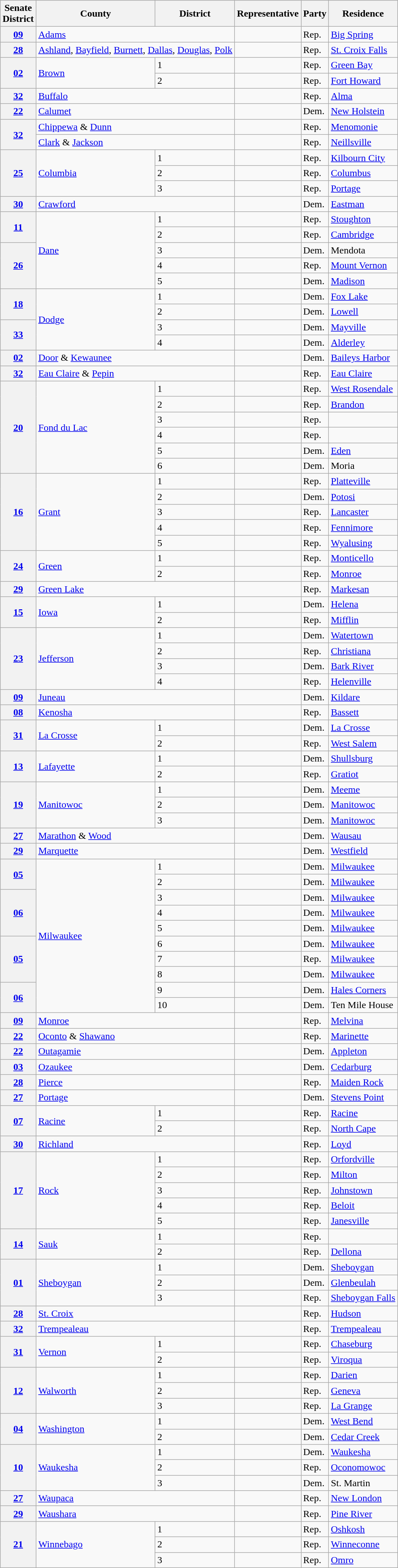<table class="wikitable sortable">
<tr>
<th>Senate<br>District</th>
<th>County</th>
<th>District</th>
<th>Representative</th>
<th>Party</th>
<th>Residence</th>
</tr>
<tr>
<th><a href='#'>09</a></th>
<td text-align="left" colspan="2"><a href='#'>Adams</a></td>
<td></td>
<td>Rep.</td>
<td><a href='#'>Big Spring</a></td>
</tr>
<tr>
<th><a href='#'>28</a></th>
<td text-align="left" colspan="2"><a href='#'>Ashland</a>, <a href='#'>Bayfield</a>, <a href='#'>Burnett</a>, <a href='#'>Dallas</a>, <a href='#'>Douglas</a>, <a href='#'>Polk</a></td>
<td></td>
<td>Rep.</td>
<td><a href='#'>St. Croix Falls</a></td>
</tr>
<tr>
<th rowspan="2"><a href='#'>02</a></th>
<td text-align="left" rowspan="2"><a href='#'>Brown</a></td>
<td>1</td>
<td></td>
<td>Rep.</td>
<td><a href='#'>Green Bay</a></td>
</tr>
<tr>
<td>2</td>
<td></td>
<td>Rep.</td>
<td><a href='#'>Fort Howard</a></td>
</tr>
<tr>
<th><a href='#'>32</a></th>
<td text-align="left" colspan="2"><a href='#'>Buffalo</a></td>
<td></td>
<td>Rep.</td>
<td><a href='#'>Alma</a></td>
</tr>
<tr>
<th><a href='#'>22</a></th>
<td text-align="left" colspan="2"><a href='#'>Calumet</a></td>
<td></td>
<td>Dem.</td>
<td><a href='#'>New Holstein</a></td>
</tr>
<tr>
<th rowspan="2"><a href='#'>32</a></th>
<td text-align="left" colspan="2"><a href='#'>Chippewa</a> & <a href='#'>Dunn</a></td>
<td></td>
<td>Rep.</td>
<td><a href='#'>Menomonie</a></td>
</tr>
<tr>
<td text-align="left" colspan="2"><a href='#'>Clark</a> & <a href='#'>Jackson</a></td>
<td></td>
<td>Rep.</td>
<td><a href='#'>Neillsville</a></td>
</tr>
<tr>
<th rowspan="3"><a href='#'>25</a></th>
<td text-align="left" rowspan="3"><a href='#'>Columbia</a></td>
<td>1</td>
<td></td>
<td>Rep.</td>
<td><a href='#'>Kilbourn City</a></td>
</tr>
<tr>
<td>2</td>
<td></td>
<td>Rep.</td>
<td><a href='#'>Columbus</a></td>
</tr>
<tr>
<td>3</td>
<td></td>
<td>Rep.</td>
<td><a href='#'>Portage</a></td>
</tr>
<tr>
<th><a href='#'>30</a></th>
<td text-align="left" colspan="2"><a href='#'>Crawford</a></td>
<td></td>
<td>Dem.</td>
<td><a href='#'>Eastman</a></td>
</tr>
<tr>
<th rowspan="2"><a href='#'>11</a></th>
<td text-align="left" rowspan="5"><a href='#'>Dane</a></td>
<td>1</td>
<td></td>
<td>Rep.</td>
<td><a href='#'>Stoughton</a></td>
</tr>
<tr>
<td>2</td>
<td></td>
<td>Rep.</td>
<td><a href='#'>Cambridge</a></td>
</tr>
<tr>
<th rowspan="3"><a href='#'>26</a></th>
<td>3</td>
<td></td>
<td>Dem.</td>
<td>Mendota</td>
</tr>
<tr>
<td>4</td>
<td></td>
<td>Rep.</td>
<td><a href='#'>Mount Vernon</a></td>
</tr>
<tr>
<td>5</td>
<td></td>
<td>Dem.</td>
<td><a href='#'>Madison</a></td>
</tr>
<tr>
<th rowspan="2"><a href='#'>18</a></th>
<td text-align="left" rowspan="4"><a href='#'>Dodge</a></td>
<td>1</td>
<td></td>
<td>Dem.</td>
<td><a href='#'>Fox Lake</a></td>
</tr>
<tr>
<td>2</td>
<td></td>
<td>Dem.</td>
<td><a href='#'>Lowell</a></td>
</tr>
<tr>
<th rowspan="2"><a href='#'>33</a></th>
<td>3</td>
<td></td>
<td>Dem.</td>
<td><a href='#'>Mayville</a></td>
</tr>
<tr>
<td>4</td>
<td></td>
<td>Dem.</td>
<td><a href='#'>Alderley</a></td>
</tr>
<tr>
<th><a href='#'>02</a></th>
<td text-align="left" colspan="2"><a href='#'>Door</a> & <a href='#'>Kewaunee</a></td>
<td></td>
<td>Dem.</td>
<td><a href='#'>Baileys Harbor</a></td>
</tr>
<tr>
<th><a href='#'>32</a></th>
<td text-align="left" colspan="2"><a href='#'>Eau Claire</a> & <a href='#'>Pepin</a></td>
<td></td>
<td>Rep.</td>
<td><a href='#'>Eau Claire</a></td>
</tr>
<tr>
<th rowspan="6"><a href='#'>20</a></th>
<td text-align="left" rowspan="6"><a href='#'>Fond du Lac</a></td>
<td>1</td>
<td></td>
<td>Rep.</td>
<td><a href='#'>West Rosendale</a></td>
</tr>
<tr>
<td>2</td>
<td></td>
<td>Rep.</td>
<td><a href='#'>Brandon</a></td>
</tr>
<tr>
<td>3</td>
<td></td>
<td>Rep.</td>
<td></td>
</tr>
<tr>
<td>4</td>
<td></td>
<td>Rep.</td>
<td></td>
</tr>
<tr>
<td>5</td>
<td></td>
<td>Dem.</td>
<td><a href='#'>Eden</a></td>
</tr>
<tr>
<td>6</td>
<td></td>
<td>Dem.</td>
<td>Moria</td>
</tr>
<tr>
<th rowspan="5"><a href='#'>16</a></th>
<td text-align="left" rowspan="5"><a href='#'>Grant</a></td>
<td>1</td>
<td></td>
<td>Rep.</td>
<td><a href='#'>Platteville</a></td>
</tr>
<tr>
<td>2</td>
<td></td>
<td>Dem.</td>
<td><a href='#'>Potosi</a></td>
</tr>
<tr>
<td>3</td>
<td></td>
<td>Rep.</td>
<td><a href='#'>Lancaster</a></td>
</tr>
<tr>
<td>4</td>
<td></td>
<td>Rep.</td>
<td><a href='#'>Fennimore</a></td>
</tr>
<tr>
<td>5</td>
<td></td>
<td>Rep.</td>
<td><a href='#'>Wyalusing</a></td>
</tr>
<tr>
<th rowspan="2"><a href='#'>24</a></th>
<td text-align="left" rowspan="2"><a href='#'>Green</a></td>
<td>1</td>
<td></td>
<td>Rep.</td>
<td><a href='#'>Monticello</a></td>
</tr>
<tr>
<td>2</td>
<td></td>
<td>Rep.</td>
<td><a href='#'>Monroe</a></td>
</tr>
<tr>
<th><a href='#'>29</a></th>
<td text-align="left" colspan="2"><a href='#'>Green Lake</a></td>
<td></td>
<td>Rep.</td>
<td><a href='#'>Markesan</a></td>
</tr>
<tr>
<th rowspan="2"><a href='#'>15</a></th>
<td text-align="left" rowspan="2"><a href='#'>Iowa</a></td>
<td>1</td>
<td></td>
<td>Dem.</td>
<td><a href='#'>Helena</a></td>
</tr>
<tr>
<td>2</td>
<td></td>
<td>Rep.</td>
<td><a href='#'>Mifflin</a></td>
</tr>
<tr>
<th rowspan="4"><a href='#'>23</a></th>
<td text-align="left" rowspan="4"><a href='#'>Jefferson</a></td>
<td>1</td>
<td></td>
<td>Dem.</td>
<td><a href='#'>Watertown</a></td>
</tr>
<tr>
<td>2</td>
<td></td>
<td>Rep.</td>
<td><a href='#'>Christiana</a></td>
</tr>
<tr>
<td>3</td>
<td></td>
<td>Dem.</td>
<td><a href='#'>Bark River</a></td>
</tr>
<tr>
<td>4</td>
<td></td>
<td>Rep.</td>
<td><a href='#'>Helenville</a></td>
</tr>
<tr>
<th><a href='#'>09</a></th>
<td text-align="left" colspan="2"><a href='#'>Juneau</a></td>
<td></td>
<td>Dem.</td>
<td><a href='#'>Kildare</a></td>
</tr>
<tr>
<th><a href='#'>08</a></th>
<td text-align="left" colspan="2"><a href='#'>Kenosha</a></td>
<td></td>
<td>Rep.</td>
<td><a href='#'>Bassett</a></td>
</tr>
<tr>
<th rowspan="2"><a href='#'>31</a></th>
<td text-align="left" rowspan="2"><a href='#'>La Crosse</a></td>
<td>1</td>
<td></td>
<td>Dem.</td>
<td><a href='#'>La Crosse</a></td>
</tr>
<tr>
<td>2</td>
<td></td>
<td>Rep.</td>
<td><a href='#'>West Salem</a></td>
</tr>
<tr>
<th rowspan="2"><a href='#'>13</a></th>
<td text-align="left" rowspan="2"><a href='#'>Lafayette</a></td>
<td>1</td>
<td></td>
<td>Dem.</td>
<td><a href='#'>Shullsburg</a></td>
</tr>
<tr>
<td>2</td>
<td></td>
<td>Rep.</td>
<td><a href='#'>Gratiot</a></td>
</tr>
<tr>
<th rowspan="3"><a href='#'>19</a></th>
<td text-align="left" rowspan="3"><a href='#'>Manitowoc</a></td>
<td>1</td>
<td></td>
<td>Dem.</td>
<td><a href='#'>Meeme</a></td>
</tr>
<tr>
<td>2</td>
<td></td>
<td>Dem.</td>
<td><a href='#'>Manitowoc</a></td>
</tr>
<tr>
<td>3</td>
<td></td>
<td>Dem.</td>
<td><a href='#'>Manitowoc</a></td>
</tr>
<tr>
<th><a href='#'>27</a></th>
<td text-align="left" colspan="2"><a href='#'>Marathon</a> & <a href='#'>Wood</a></td>
<td></td>
<td>Dem.</td>
<td><a href='#'>Wausau</a></td>
</tr>
<tr>
<th><a href='#'>29</a></th>
<td text-align="left" colspan="2"><a href='#'>Marquette</a></td>
<td></td>
<td>Dem.</td>
<td><a href='#'>Westfield</a></td>
</tr>
<tr>
<th rowspan="2"><a href='#'>05</a></th>
<td text-align="left" rowspan="10"><a href='#'>Milwaukee</a></td>
<td>1</td>
<td></td>
<td>Dem.</td>
<td><a href='#'>Milwaukee</a></td>
</tr>
<tr>
<td>2</td>
<td></td>
<td>Dem.</td>
<td><a href='#'>Milwaukee</a></td>
</tr>
<tr>
<th rowspan="3"><a href='#'>06</a></th>
<td>3</td>
<td></td>
<td>Dem.</td>
<td><a href='#'>Milwaukee</a></td>
</tr>
<tr>
<td>4</td>
<td></td>
<td>Dem.</td>
<td><a href='#'>Milwaukee</a></td>
</tr>
<tr>
<td>5</td>
<td></td>
<td>Dem.</td>
<td><a href='#'>Milwaukee</a></td>
</tr>
<tr>
<th rowspan="3"><a href='#'>05</a></th>
<td>6</td>
<td></td>
<td>Dem.</td>
<td><a href='#'>Milwaukee</a></td>
</tr>
<tr>
<td>7</td>
<td></td>
<td>Rep.</td>
<td><a href='#'>Milwaukee</a></td>
</tr>
<tr>
<td>8</td>
<td></td>
<td>Dem.</td>
<td><a href='#'>Milwaukee</a></td>
</tr>
<tr>
<th rowspan="2"><a href='#'>06</a></th>
<td>9</td>
<td></td>
<td>Dem.</td>
<td><a href='#'>Hales Corners</a></td>
</tr>
<tr>
<td>10</td>
<td></td>
<td>Dem.</td>
<td>Ten Mile House</td>
</tr>
<tr>
<th><a href='#'>09</a></th>
<td text-align="left" colspan="2"><a href='#'>Monroe</a></td>
<td></td>
<td>Rep.</td>
<td><a href='#'>Melvina</a></td>
</tr>
<tr>
<th><a href='#'>22</a></th>
<td text-align="left" colspan="2"><a href='#'>Oconto</a> & <a href='#'>Shawano</a></td>
<td></td>
<td>Rep.</td>
<td><a href='#'>Marinette</a></td>
</tr>
<tr>
<th><a href='#'>22</a></th>
<td text-align="left" colspan="2"><a href='#'>Outagamie</a></td>
<td></td>
<td>Dem.</td>
<td><a href='#'>Appleton</a></td>
</tr>
<tr>
<th><a href='#'>03</a></th>
<td text-align="left" colspan="2"><a href='#'>Ozaukee</a></td>
<td></td>
<td>Dem.</td>
<td><a href='#'>Cedarburg</a></td>
</tr>
<tr>
<th><a href='#'>28</a></th>
<td text-align="left" colspan="2"><a href='#'>Pierce</a></td>
<td></td>
<td>Rep.</td>
<td><a href='#'>Maiden Rock</a></td>
</tr>
<tr>
<th><a href='#'>27</a></th>
<td text-align="left" colspan="2"><a href='#'>Portage</a></td>
<td></td>
<td>Dem.</td>
<td><a href='#'>Stevens Point</a></td>
</tr>
<tr>
<th rowspan="2"><a href='#'>07</a></th>
<td text-align="left" rowspan="2"><a href='#'>Racine</a></td>
<td>1</td>
<td></td>
<td>Rep.</td>
<td><a href='#'>Racine</a></td>
</tr>
<tr>
<td>2</td>
<td></td>
<td>Rep.</td>
<td><a href='#'>North Cape</a></td>
</tr>
<tr>
<th><a href='#'>30</a></th>
<td text-align="left" colspan="2"><a href='#'>Richland</a></td>
<td></td>
<td>Rep.</td>
<td><a href='#'>Loyd</a></td>
</tr>
<tr>
<th rowspan="5"><a href='#'>17</a></th>
<td text-align="left" rowspan="5"><a href='#'>Rock</a></td>
<td>1</td>
<td></td>
<td>Rep.</td>
<td><a href='#'>Orfordville</a></td>
</tr>
<tr>
<td>2</td>
<td></td>
<td>Rep.</td>
<td><a href='#'>Milton</a></td>
</tr>
<tr>
<td>3</td>
<td></td>
<td>Rep.</td>
<td><a href='#'>Johnstown</a></td>
</tr>
<tr>
<td>4</td>
<td></td>
<td>Rep.</td>
<td><a href='#'>Beloit</a></td>
</tr>
<tr>
<td>5</td>
<td></td>
<td>Rep.</td>
<td><a href='#'>Janesville</a></td>
</tr>
<tr>
<th rowspan="2"><a href='#'>14</a></th>
<td text-align="left" rowspan="2"><a href='#'>Sauk</a></td>
<td>1</td>
<td></td>
<td>Rep.</td>
<td></td>
</tr>
<tr>
<td>2</td>
<td></td>
<td>Rep.</td>
<td><a href='#'>Dellona</a></td>
</tr>
<tr>
<th rowspan="3"><a href='#'>01</a></th>
<td text-align="left" rowspan="3"><a href='#'>Sheboygan</a></td>
<td>1</td>
<td></td>
<td>Dem.</td>
<td><a href='#'>Sheboygan</a></td>
</tr>
<tr>
<td>2</td>
<td></td>
<td>Dem.</td>
<td><a href='#'>Glenbeulah</a></td>
</tr>
<tr>
<td>3</td>
<td></td>
<td>Rep.</td>
<td><a href='#'>Sheboygan Falls</a></td>
</tr>
<tr>
<th><a href='#'>28</a></th>
<td text-align="left" colspan="2"><a href='#'>St. Croix</a></td>
<td></td>
<td>Rep.</td>
<td><a href='#'>Hudson</a></td>
</tr>
<tr>
<th><a href='#'>32</a></th>
<td text-align="left" colspan="2"><a href='#'>Trempealeau</a></td>
<td></td>
<td>Rep.</td>
<td><a href='#'>Trempealeau</a></td>
</tr>
<tr>
<th rowspan="2"><a href='#'>31</a></th>
<td text-align="left" rowspan="2"><a href='#'>Vernon</a></td>
<td>1</td>
<td></td>
<td>Rep.</td>
<td><a href='#'>Chaseburg</a></td>
</tr>
<tr>
<td>2</td>
<td></td>
<td>Rep.</td>
<td><a href='#'>Viroqua</a></td>
</tr>
<tr>
<th rowspan="3"><a href='#'>12</a></th>
<td text-align="left" rowspan="3"><a href='#'>Walworth</a></td>
<td>1</td>
<td></td>
<td>Rep.</td>
<td><a href='#'>Darien</a></td>
</tr>
<tr>
<td>2</td>
<td></td>
<td>Rep.</td>
<td><a href='#'>Geneva</a></td>
</tr>
<tr>
<td>3</td>
<td></td>
<td>Rep.</td>
<td><a href='#'>La Grange</a></td>
</tr>
<tr>
<th rowspan="2"><a href='#'>04</a></th>
<td text-align="left" rowspan="2"><a href='#'>Washington</a></td>
<td>1</td>
<td></td>
<td>Dem.</td>
<td><a href='#'>West Bend</a></td>
</tr>
<tr>
<td>2</td>
<td></td>
<td>Dem.</td>
<td><a href='#'>Cedar Creek</a></td>
</tr>
<tr>
<th rowspan="3"><a href='#'>10</a></th>
<td text-align="left" rowspan="3"><a href='#'>Waukesha</a></td>
<td>1</td>
<td></td>
<td>Dem.</td>
<td><a href='#'>Waukesha</a></td>
</tr>
<tr>
<td>2</td>
<td></td>
<td>Rep.</td>
<td><a href='#'>Oconomowoc</a></td>
</tr>
<tr>
<td>3</td>
<td></td>
<td>Dem.</td>
<td>St. Martin</td>
</tr>
<tr>
<th><a href='#'>27</a></th>
<td text-align="left" colspan="2"><a href='#'>Waupaca</a></td>
<td></td>
<td>Rep.</td>
<td><a href='#'>New London</a></td>
</tr>
<tr>
<th><a href='#'>29</a></th>
<td text-align="left" colspan="2"><a href='#'>Waushara</a></td>
<td></td>
<td>Rep.</td>
<td><a href='#'>Pine River</a></td>
</tr>
<tr>
<th rowspan="3"><a href='#'>21</a></th>
<td text-align="left" rowspan="3"><a href='#'>Winnebago</a></td>
<td>1</td>
<td></td>
<td>Rep.</td>
<td><a href='#'>Oshkosh</a></td>
</tr>
<tr>
<td>2</td>
<td></td>
<td>Rep.</td>
<td><a href='#'>Winneconne</a></td>
</tr>
<tr>
<td>3</td>
<td></td>
<td>Rep.</td>
<td><a href='#'>Omro</a></td>
</tr>
</table>
